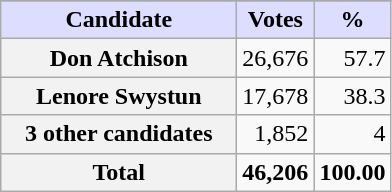<table class="wikitable sortable plainrowheaders">
<tr style="background-color:#00594E">
</tr>
<tr>
<th scope="col" style="background:#ddf; width:150px;">Candidate</th>
<th scope="col" style="background:#ddf;">Votes</th>
<th scope="col" style="background:#ddf;">%</th>
</tr>
<tr>
<th scope="row"><strong>Don Atchison</strong></th>
<td align="right">26,676</td>
<td align="right">57.7</td>
</tr>
<tr>
<th scope="row">Lenore Swystun</th>
<td align="right">17,678</td>
<td align="right">38.3</td>
</tr>
<tr>
<th scope="row">3 other candidates</th>
<td align="right">1,852</td>
<td align="right">4</td>
</tr>
<tr>
<th scope="row"><strong>Total</strong></th>
<td align="right"><strong>46,206</strong></td>
<td align="right"><strong>100.00</strong></td>
</tr>
</table>
